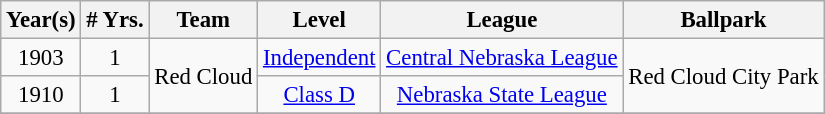<table class="wikitable" style="text-align:center; font-size: 95%;">
<tr>
<th>Year(s)</th>
<th># Yrs.</th>
<th>Team</th>
<th>Level</th>
<th>League</th>
<th>Ballpark</th>
</tr>
<tr>
<td>1903</td>
<td>1</td>
<td rowspan=2>Red Cloud</td>
<td><a href='#'>Independent</a></td>
<td><a href='#'>Central Nebraska League</a></td>
<td rowspan=2>Red Cloud City Park</td>
</tr>
<tr>
<td>1910</td>
<td>1</td>
<td><a href='#'>Class D</a></td>
<td><a href='#'>Nebraska State League</a></td>
</tr>
<tr>
</tr>
</table>
